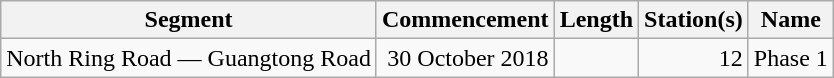<table class="wikitable" style="border-collapse: collapse; text-align: right;">
<tr>
<th>Segment</th>
<th>Commencement</th>
<th>Length</th>
<th>Station(s)</th>
<th>Name</th>
</tr>
<tr>
<td style="text-align: left;">North Ring Road — Guangtong Road</td>
<td>30 October 2018</td>
<td></td>
<td>12</td>
<td style="text-align: left;">Phase 1</td>
</tr>
</table>
